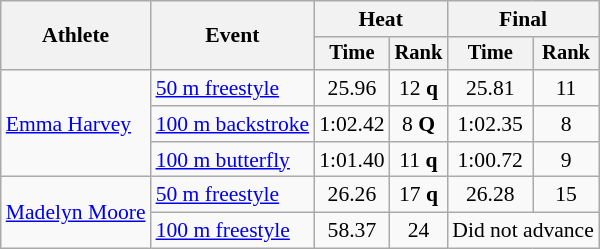<table class=wikitable style="font-size:90%">
<tr>
<th rowspan="2">Athlete</th>
<th rowspan="2">Event</th>
<th colspan="2">Heat</th>
<th colspan="2">Final</th>
</tr>
<tr style="font-size:95%">
<th>Time</th>
<th>Rank</th>
<th>Time</th>
<th>Rank</th>
</tr>
<tr align=center>
<td align=left rowspan=3><a href='#'>Emma Harvey</a></td>
<td align=left><a href='#'>50 m freestyle</a></td>
<td>25.96</td>
<td>12 <strong>q</strong></td>
<td>25.81</td>
<td>11</td>
</tr>
<tr align=center>
<td align=left><a href='#'>100 m backstroke</a></td>
<td>1:02.42</td>
<td>8 <strong>Q</strong></td>
<td>1:02.35</td>
<td>8</td>
</tr>
<tr align=center>
<td align=left><a href='#'>100 m butterfly</a></td>
<td>1:01.40</td>
<td>11 <strong>q</strong></td>
<td>1:00.72</td>
<td>9</td>
</tr>
<tr align=center>
<td align=left rowspan=2><a href='#'>Madelyn Moore</a></td>
<td align=left><a href='#'>50 m freestyle</a></td>
<td>26.26</td>
<td>17 <strong>q</strong></td>
<td>26.28</td>
<td>15</td>
</tr>
<tr align=center>
<td align=left><a href='#'>100 m freestyle</a></td>
<td>58.37</td>
<td>24</td>
<td colspan="2">Did not advance</td>
</tr>
</table>
